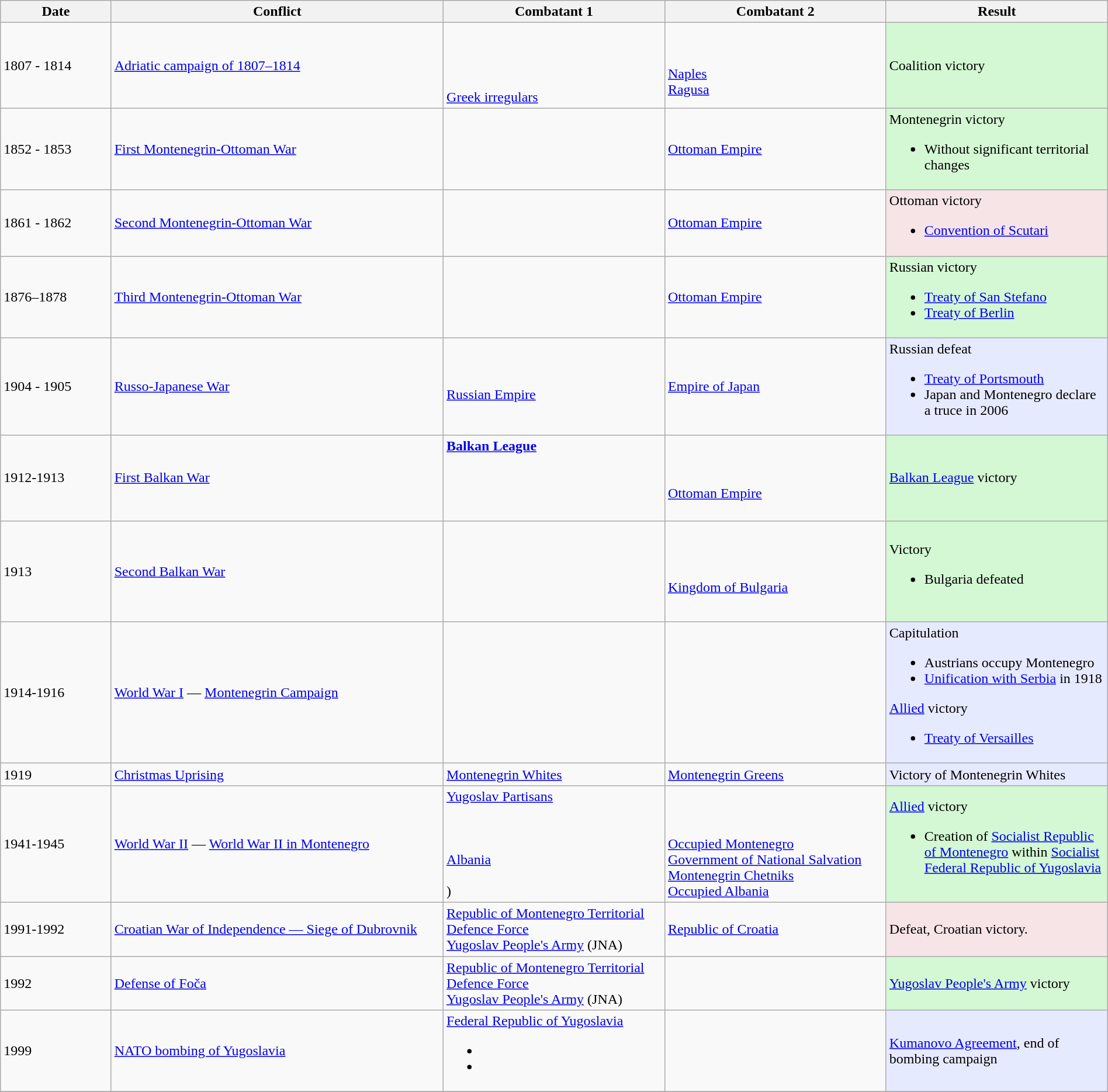<table class="wikitable" width="100%">
<tr>
<th width="10%">Date</th>
<th width="30%">Conflict</th>
<th width="20%">Combatant 1</th>
<th width="20%">Combatant 2</th>
<th width="20%">Result</th>
</tr>
<tr>
<td>1807 - 1814</td>
<td><a href='#'>Adriatic campaign of 1807–1814</a></td>
<td><br> <br>  <br>  <br>  <a href='#'>Greek irregulars</a></td>
<td> <br>  <br>  <a href='#'>Naples</a><br> <a href='#'>Ragusa</a></td>
<td style="background:#D4F7D4">Coalition victory</td>
</tr>
<tr>
<td>1852 - 1853</td>
<td><a href='#'>First Montenegrin-Ottoman War</a></td>
<td><br></td>
<td> <a href='#'>Ottoman Empire</a></td>
<td style="background:#D4F7D4">Montenegrin victory<br><ul><li>Without significant territorial changes</li></ul></td>
</tr>
<tr>
<td>1861 - 1862</td>
<td><a href='#'>Second Montenegrin-Ottoman War</a></td>
<td><br></td>
<td> <a href='#'>Ottoman Empire</a></td>
<td style="background:#F6E4E7">Ottoman victory<br><ul><li><a href='#'>Convention of Scutari</a></li></ul></td>
</tr>
<tr>
<td>1876–1878</td>
<td><a href='#'>Third Montenegrin-Ottoman War</a></td>
<td><br></td>
<td> <a href='#'>Ottoman Empire</a></td>
<td style="background:#D4F7D4">Russian victory<br><ul><li><a href='#'>Treaty of San Stefano</a></li><li><a href='#'>Treaty of Berlin</a></li></ul></td>
</tr>
<tr>
<td>1904 - 1905</td>
<td><a href='#'>Russo-Japanese War</a></td>
<td><br> <a href='#'>Russian Empire</a><br>
</td>
<td> <a href='#'>Empire of Japan</a></td>
<td style="background:#E6EAFF">Russian defeat<br><ul><li><a href='#'>Treaty of Portsmouth</a></li><li>Japan and Montenegro declare a truce in 2006</li></ul></td>
</tr>
<tr>
<td>1912-1913</td>
<td><a href='#'>First Balkan War</a></td>
<td><strong><a href='#'>Balkan League</a></strong><br><br>
<br>
<br>
<br></td>
<td><br><br> <a href='#'>Ottoman Empire</a></td>
<td style="background:#D4F7D4"><a href='#'>Balkan League</a> victory</td>
</tr>
<tr>
<td>1913</td>
<td><a href='#'>Second Balkan War</a></td>
<td><br><br>
<br>
<br>
<br>
<br></td>
<td><br><br> <a href='#'>Kingdom of Bulgaria</a></td>
<td style="background:#D4F7D4">Victory<br><ul><li>Bulgaria defeated</li></ul></td>
</tr>
<tr>
<td>1914-1916</td>
<td><a href='#'>World War I</a> — <a href='#'>Montenegrin Campaign</a></td>
<td><br></td>
<td></td>
<td style="background:#E6EAFF">Capitulation<br><ul><li>Austrians occupy Montenegro</li><li><a href='#'>Unification with Serbia</a> in 1918</li></ul><a href='#'>Allied</a> victory<ul><li><a href='#'>Treaty of Versailles</a></li></ul></td>
</tr>
<tr>
<td>1919</td>
<td><a href='#'>Christmas Uprising</a></td>
<td> <a href='#'>Montenegrin Whites</a><br></td>
<td> <a href='#'>Montenegrin Greens</a><br></td>
<td style="background:#E6EAFF">Victory of Montenegrin Whites</td>
</tr>
<tr>
<td>1941-1945</td>
<td><a href='#'>World War II</a> — <a href='#'>World War II in Montenegro</a></td>
<td> <a href='#'>Yugoslav Partisans</a><br><br><br><br> <a href='#'>Albania</a> <br> <br> )</td>
<td><br><br> <br>
 <a href='#'>Occupied Montenegro</a><br>
 <a href='#'>Government of National Salvation</a>
<br> <a href='#'>Montenegrin Chetniks</a><br> <a href='#'>Occupied Albania</a> <br></td>
<td style="background:#D4F7D4"><a href='#'>Allied</a> victory<br><ul><li>Creation of <a href='#'>Socialist Republic of Montenegro</a> within <a href='#'>Socialist Federal Republic of Yugoslavia</a></li></ul></td>
</tr>
<tr>
<td>1991-1992</td>
<td><a href='#'>Croatian War of Independence — Siege of Dubrovnik</a></td>
<td> <a href='#'>Republic of Montenegro Territorial Defence Force</a><br> <a href='#'>Yugoslav People's Army</a> (JNA)</td>
<td> <a href='#'>Republic of Croatia</a></td>
<td style="background:#F6E4E7">Defeat, Croatian victory.</td>
</tr>
<tr>
<td>1992</td>
<td><a href='#'>Defense of Foča</a></td>
<td> <a href='#'>Republic of Montenegro Territorial Defence Force</a><br> <a href='#'>Yugoslav People's Army</a> (JNA)</td>
<td></td>
<td style="background:#D4F7D4"><a href='#'>Yugoslav People's Army</a> victory</td>
</tr>
<tr>
<td>1999</td>
<td><a href='#'>NATO bombing of Yugoslavia</a></td>
<td> <a href='#'>Federal Republic of Yugoslavia</a><br><ul><li></li><li></li></ul></td>
<td></td>
<td style="background:#E6EAFF"><a href='#'>Kumanovo Agreement</a>, end of bombing campaign</td>
</tr>
<tr>
</tr>
</table>
